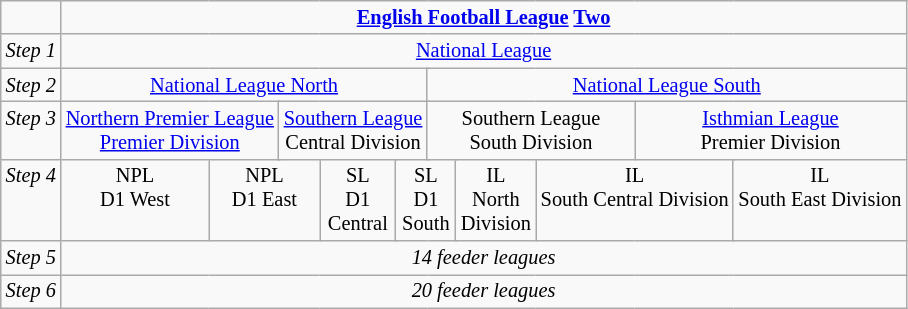<table class="wikitable" style="text-align: center; font-size: 85%;">
<tr>
<td> </td>
<td colspan="28"><strong><a href='#'>English Football League</a> <a href='#'>Two</a></strong></td>
</tr>
<tr style="vertical-align: top;">
<td><em>Step 1</em></td>
<td colspan="28"><a href='#'>National League</a></td>
</tr>
<tr style="vertical-align: top;">
<td><em>Step 2</em></td>
<td colspan="14"><a href='#'>National League North</a></td>
<td colspan="14"><a href='#'>National League South</a></td>
</tr>
<tr style="vertical-align: top;">
<td><em>Step 3</em></td>
<td colspan="7"><a href='#'>Northern Premier League</a><br><a href='#'>Premier Division</a></td>
<td colspan="7"><a href='#'>Southern League</a><br>Central Division</td>
<td colspan="7">Southern League<br>South Division</td>
<td colspan="7"><a href='#'>Isthmian League</a><br>Premier Division</td>
</tr>
<tr style="vertical-align: top;">
<td><em>Step 4</em></td>
<td colspan="4">NPL<br>D1 West</td>
<td colspan="4">NPL<br>D1 East</td>
<td colspan="4">SL<br>D1<br>Central</td>
<td colspan="4">SL<br>D1<br>South</td>
<td colspan="4">IL<br>North <br>Division</td>
<td colspan="4">IL<br>South Central Division</td>
<td colspan="4">IL<br>South East Division</td>
</tr>
<tr style="vertical-align: top;">
<td><em>Step 5</em></td>
<td colspan="28"><em>14 feeder leagues</em></td>
</tr>
<tr style="vertical-align: top;">
<td><em>Step 6</em></td>
<td colspan="28"><em>20 feeder leagues</em></td>
</tr>
</table>
